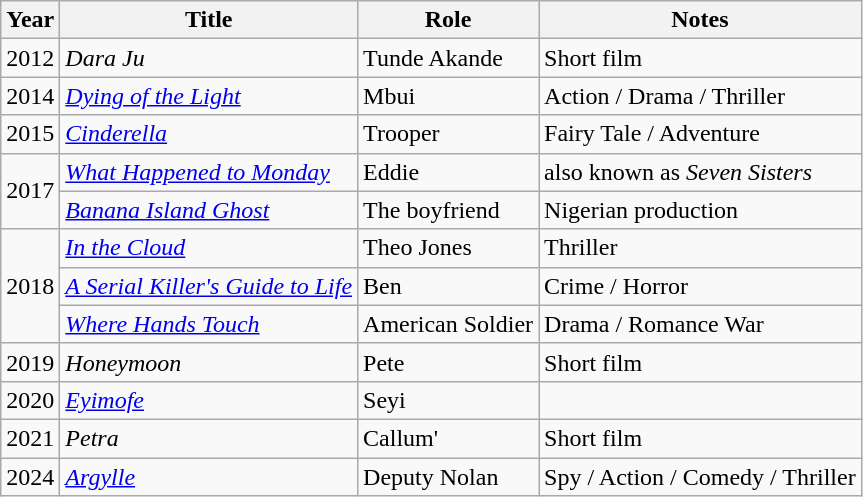<table class="wikitable sortable">
<tr>
<th>Year</th>
<th>Title</th>
<th>Role</th>
<th class="unsortable">Notes</th>
</tr>
<tr>
<td>2012</td>
<td><em>Dara Ju</em></td>
<td>Tunde Akande</td>
<td>Short film</td>
</tr>
<tr>
<td>2014</td>
<td><em><a href='#'>Dying of the Light</a></em></td>
<td>Mbui</td>
<td>Action / Drama / Thriller</td>
</tr>
<tr>
<td>2015</td>
<td><em><a href='#'>Cinderella</a></em></td>
<td>Trooper</td>
<td>Fairy Tale / Adventure</td>
</tr>
<tr>
<td rowspan="2">2017</td>
<td><em><a href='#'>What Happened to Monday</a></em></td>
<td>Eddie</td>
<td>also known as <em>Seven Sisters</em></td>
</tr>
<tr>
<td><em><a href='#'>Banana Island Ghost</a></em></td>
<td>The boyfriend</td>
<td>Nigerian production</td>
</tr>
<tr>
<td rowspan="3">2018</td>
<td><em><a href='#'>In the Cloud</a></em></td>
<td>Theo Jones</td>
<td> Thriller</td>
</tr>
<tr>
<td><em><a href='#'>A Serial Killer's Guide to Life</a></em></td>
<td>Ben</td>
<td>Crime / Horror</td>
</tr>
<tr>
<td><em><a href='#'>Where Hands Touch</a></em></td>
<td>American Soldier</td>
<td>Drama / Romance War</td>
</tr>
<tr>
<td>2019</td>
<td><em>Honeymoon</em></td>
<td>Pete</td>
<td>Short film</td>
</tr>
<tr>
<td>2020</td>
<td><em><a href='#'>Eyimofe</a></em></td>
<td>Seyi</td>
<td></td>
</tr>
<tr>
<td>2021</td>
<td><em>Petra</em></td>
<td>Callum'</td>
<td>Short film</td>
</tr>
<tr>
<td>2024</td>
<td><em><a href='#'>Argylle</a></em></td>
<td>Deputy Nolan</td>
<td>Spy / Action / Comedy / Thriller</td>
</tr>
</table>
